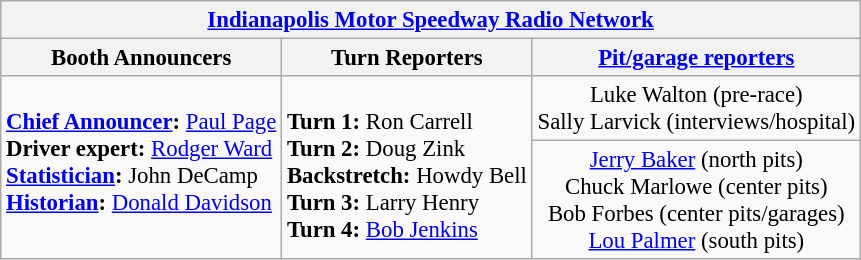<table class="wikitable" style="font-size: 95%;">
<tr>
<th colspan=3><a href='#'>Indianapolis Motor Speedway Radio Network</a></th>
</tr>
<tr>
<th>Booth Announcers</th>
<th>Turn Reporters</th>
<th><a href='#'>Pit/garage reporters</a></th>
</tr>
<tr>
<td valign="top" rowspan=2><br><strong><a href='#'>Chief Announcer</a>:</strong> <a href='#'>Paul Page</a><br>
<strong>Driver expert:</strong> <a href='#'>Rodger Ward</a><br>
<strong><a href='#'>Statistician</a>:</strong> John DeCamp<br>
<strong><a href='#'>Historian</a>:</strong> <a href='#'>Donald Davidson</a><br></td>
<td valign="top" rowspan=2><br><strong>Turn 1:</strong> Ron Carrell<br>    
<strong>Turn 2:</strong> Doug Zink<br>
<strong>Backstretch:</strong> Howdy Bell<br>
<strong>Turn 3:</strong> Larry Henry<br>
<strong>Turn 4:</strong> <a href='#'>Bob Jenkins</a><br></td>
<td align="center" valign="top">Luke Walton (pre-race)<br>Sally Larvick (interviews/hospital)<br></td>
</tr>
<tr>
<td align="center" valign="top"><a href='#'>Jerry Baker</a> (north pits)<br>Chuck Marlowe (center pits)<br>Bob Forbes (center pits/garages)<br><a href='#'>Lou Palmer</a> (south pits)<br></td>
</tr>
</table>
